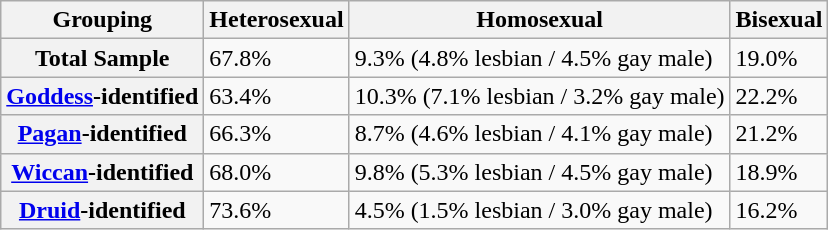<table class="wikitable">
<tr>
<th>Grouping</th>
<th>Heterosexual</th>
<th>Homosexual</th>
<th>Bisexual</th>
</tr>
<tr>
<th><strong>Total Sample</strong></th>
<td>67.8%</td>
<td>9.3% (4.8% lesbian /  4.5% gay male)</td>
<td>19.0%</td>
</tr>
<tr>
<th><a href='#'>Goddess</a>-identified</th>
<td>63.4%</td>
<td>10.3% (7.1% lesbian / 3.2% gay male)</td>
<td>22.2%</td>
</tr>
<tr>
<th><a href='#'>Pagan</a>-identified</th>
<td>66.3%</td>
<td>8.7% (4.6% lesbian / 4.1% gay male)</td>
<td>21.2%</td>
</tr>
<tr>
<th><a href='#'>Wiccan</a>-identified</th>
<td>68.0%</td>
<td>9.8% (5.3% lesbian / 4.5% gay male)</td>
<td>18.9%</td>
</tr>
<tr>
<th><a href='#'>Druid</a>-identified</th>
<td>73.6%</td>
<td>4.5% (1.5% lesbian / 3.0% gay male)</td>
<td>16.2%</td>
</tr>
</table>
